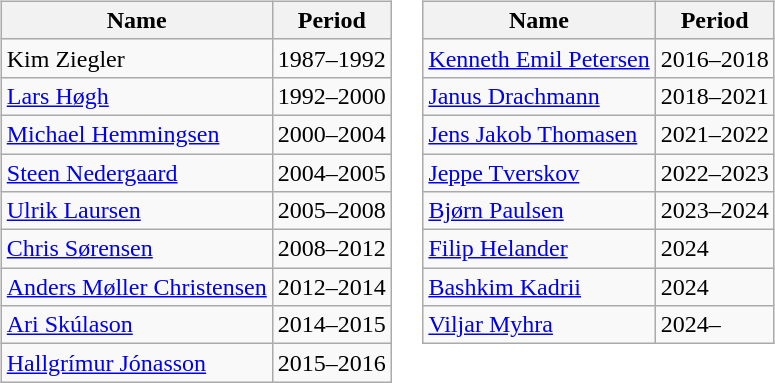<table>
<tr valign="top">
<td><br><table class="wikitable alternance">
<tr>
<th>Name</th>
<th>Period</th>
</tr>
<tr>
<td> Kim Ziegler</td>
<td>1987–1992</td>
</tr>
<tr>
<td> <a href='#'>Lars Høgh</a></td>
<td>1992–2000</td>
</tr>
<tr>
<td> <a href='#'>Michael Hemmingsen</a></td>
<td>2000–2004</td>
</tr>
<tr>
<td> <a href='#'>Steen Nedergaard</a></td>
<td>2004–2005</td>
</tr>
<tr>
<td> <a href='#'>Ulrik Laursen</a></td>
<td>2005–2008</td>
</tr>
<tr>
<td> <a href='#'>Chris Sørensen</a></td>
<td>2008–2012</td>
</tr>
<tr>
<td> <a href='#'>Anders Møller Christensen</a></td>
<td>2012–2014</td>
</tr>
<tr>
<td> <a href='#'>Ari Skúlason</a></td>
<td>2014–2015</td>
</tr>
<tr>
<td> <a href='#'>Hallgrímur Jónasson</a></td>
<td>2015–2016</td>
</tr>
</table>
</td>
<td><br><table class="wikitable alternance">
<tr>
<th>Name</th>
<th>Period</th>
</tr>
<tr>
<td> <a href='#'>Kenneth Emil Petersen</a></td>
<td>2016–2018</td>
</tr>
<tr>
<td> <a href='#'>Janus Drachmann</a></td>
<td>2018–2021</td>
</tr>
<tr>
<td> <a href='#'>Jens Jakob Thomasen</a></td>
<td>2021–2022</td>
</tr>
<tr>
<td> <a href='#'>Jeppe Tverskov</a></td>
<td>2022–2023</td>
</tr>
<tr>
<td> <a href='#'>Bjørn Paulsen</a></td>
<td>2023–2024</td>
</tr>
<tr>
<td> <a href='#'>Filip Helander</a></td>
<td>2024</td>
</tr>
<tr>
<td> <a href='#'>Bashkim Kadrii</a></td>
<td>2024</td>
</tr>
<tr>
<td> <a href='#'>Viljar Myhra</a></td>
<td>2024–</td>
</tr>
</table>
</td>
</tr>
</table>
